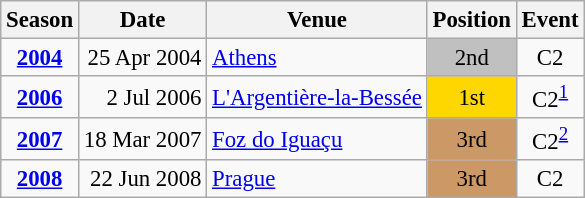<table class="wikitable" style="text-align:center; font-size:95%;">
<tr>
<th>Season</th>
<th>Date</th>
<th>Venue</th>
<th>Position</th>
<th>Event</th>
</tr>
<tr>
<td><strong><a href='#'>2004</a></strong></td>
<td align=right>25 Apr 2004</td>
<td align=left><a href='#'>Athens</a></td>
<td bgcolor=silver>2nd</td>
<td>C2</td>
</tr>
<tr>
<td><strong><a href='#'>2006</a></strong></td>
<td align=right>2 Jul 2006</td>
<td align=left><a href='#'>L'Argentière-la-Bessée</a></td>
<td bgcolor=gold>1st</td>
<td>C2<sup><a href='#'>1</a></sup></td>
</tr>
<tr>
<td><strong><a href='#'>2007</a></strong></td>
<td align=right>18 Mar 2007</td>
<td align=left><a href='#'>Foz do Iguaçu</a></td>
<td bgcolor=cc9966>3rd</td>
<td>C2<sup><a href='#'>2</a></sup></td>
</tr>
<tr>
<td><strong><a href='#'>2008</a></strong></td>
<td align=right>22 Jun 2008</td>
<td align=left><a href='#'>Prague</a></td>
<td bgcolor=cc9966>3rd</td>
<td>C2</td>
</tr>
</table>
